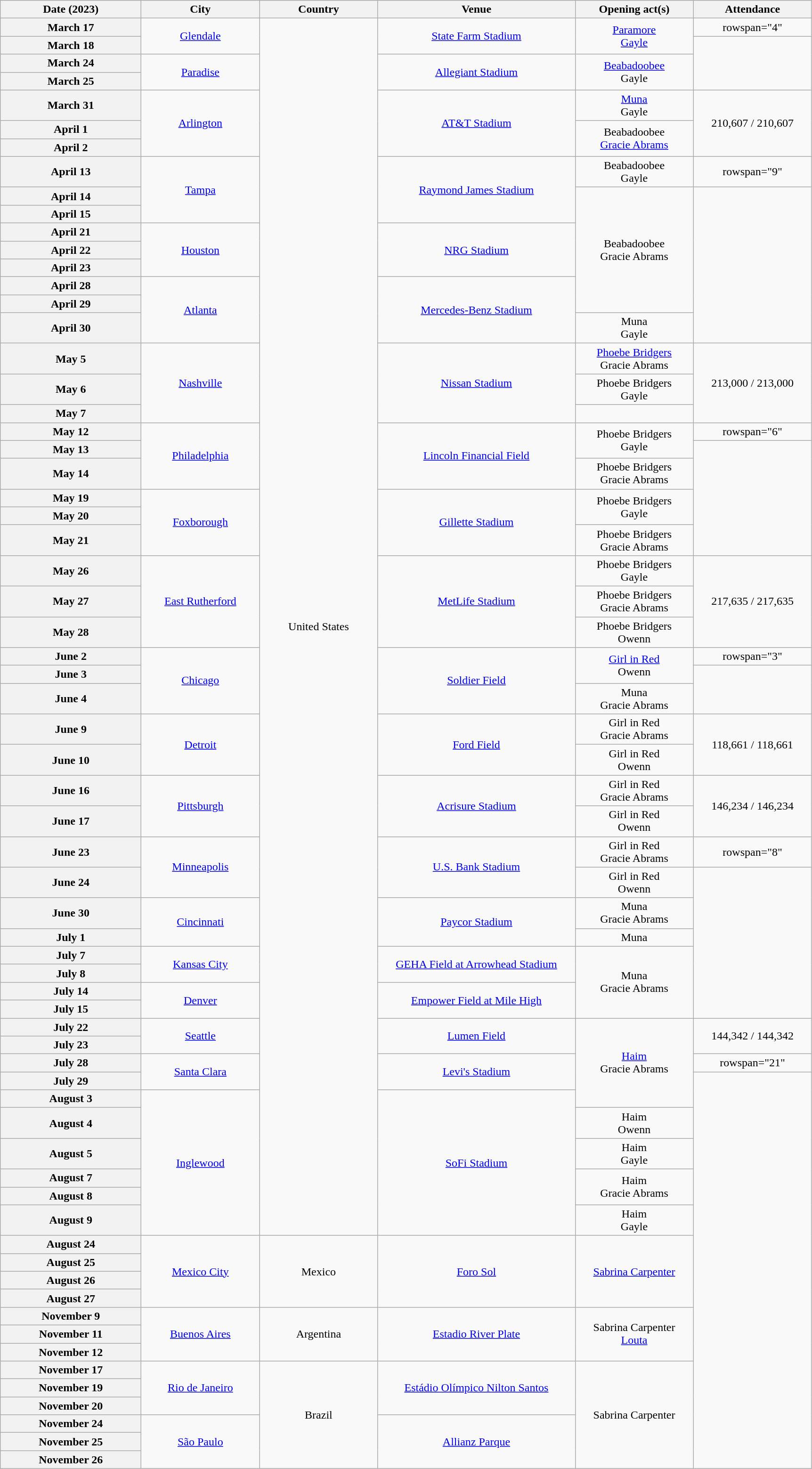<table class="wikitable plainrowheaders" style="text-align:center;">
<tr>
<th scope="col" style="width:12em;">Date (2023)</th>
<th scope="col" style="width:10em;">City</th>
<th scope="col" style="width:10em;">Country</th>
<th scope="col" style="width:17em;">Venue</th>
<th scope="col" style="width:10em;">Opening act(s)</th>
<th scope="col" style="width:10em;">Attendance</th>
</tr>
<tr>
<th scope="row" style="text-align:center;">March 17</th>
<td rowspan="2"><a href='#'>Glendale</a></td>
<td rowspan="53">United States</td>
<td rowspan="2"><a href='#'>State Farm Stadium</a></td>
<td rowspan="2"><a href='#'>Paramore</a><br><a href='#'>Gayle</a></td>
<td>rowspan="4" </td>
</tr>
<tr>
<th scope="row" style="text-align:center;">March 18</th>
</tr>
<tr>
<th scope="row" style="text-align:center;">March 24</th>
<td rowspan="2"><a href='#'>Paradise</a></td>
<td rowspan="2"><a href='#'>Allegiant Stadium</a></td>
<td rowspan="2"><a href='#'>Beabadoobee</a><br>Gayle</td>
</tr>
<tr>
<th scope="row" style="text-align:center;">March 25</th>
</tr>
<tr>
<th scope="row" style="text-align:center;">March 31</th>
<td rowspan="3"><a href='#'>Arlington</a></td>
<td rowspan="3"><a href='#'>AT&T Stadium</a></td>
<td><a href='#'>Muna</a><br>Gayle</td>
<td rowspan="3">210,607 / 210,607</td>
</tr>
<tr>
<th scope="row" style="text-align:center;">April 1</th>
<td rowspan="2">Beabadoobee<br><a href='#'>Gracie Abrams</a></td>
</tr>
<tr>
<th scope="row" style="text-align:center;">April 2</th>
</tr>
<tr>
<th scope="row" style="text-align:center;">April 13</th>
<td rowspan="3"><a href='#'>Tampa</a></td>
<td rowspan="3"><a href='#'>Raymond James Stadium</a></td>
<td>Beabadoobee<br>Gayle</td>
<td>rowspan="9" </td>
</tr>
<tr>
<th scope="row" style="text-align:center;">April 14</th>
<td rowspan="7">Beabadoobee<br>Gracie Abrams</td>
</tr>
<tr>
<th scope="row" style="text-align:center;">April 15</th>
</tr>
<tr>
<th scope="row" style="text-align:center;">April 21</th>
<td rowspan="3"><a href='#'>Houston</a></td>
<td rowspan="3"><a href='#'>NRG Stadium</a></td>
</tr>
<tr>
<th scope="row" style="text-align:center;">April 22</th>
</tr>
<tr>
<th scope="row" style="text-align:center;">April 23</th>
</tr>
<tr>
<th scope="row" style="text-align:center;">April 28</th>
<td rowspan="3"><a href='#'>Atlanta</a></td>
<td rowspan="3"><a href='#'>Mercedes-Benz Stadium</a></td>
</tr>
<tr>
<th scope="row" style="text-align:center;">April 29</th>
</tr>
<tr>
<th scope="row" style="text-align:center;">April 30</th>
<td>Muna<br>Gayle</td>
</tr>
<tr>
<th scope="row" style="text-align:center;">May 5</th>
<td rowspan="3"><a href='#'>Nashville</a></td>
<td rowspan="3"><a href='#'>Nissan Stadium</a></td>
<td><a href='#'>Phoebe Bridgers</a><br>Gracie Abrams</td>
<td rowspan="3">213,000 / 213,000</td>
</tr>
<tr>
<th scope="row" style="text-align:center;">May 6</th>
<td>Phoebe Bridgers<br>Gayle</td>
</tr>
<tr>
<th scope="row" style="text-align:center;">May 7</th>
<td></td>
</tr>
<tr>
<th scope="row" style="text-align:center;">May 12</th>
<td rowspan="3"><a href='#'>Philadelphia</a></td>
<td rowspan="3"><a href='#'>Lincoln Financial Field</a></td>
<td rowspan="2">Phoebe Bridgers<br>Gayle</td>
<td>rowspan="6" </td>
</tr>
<tr>
<th scope="row" style="text-align:center;">May 13</th>
</tr>
<tr>
<th scope="row" style="text-align:center;">May 14</th>
<td>Phoebe Bridgers<br>Gracie Abrams</td>
</tr>
<tr>
<th scope="row" style="text-align:center;">May 19</th>
<td rowspan="3"><a href='#'>Foxborough</a></td>
<td rowspan="3"><a href='#'>Gillette Stadium</a></td>
<td rowspan="2">Phoebe Bridgers<br>Gayle</td>
</tr>
<tr>
<th scope="row" style="text-align:center;">May 20</th>
</tr>
<tr>
<th scope="row" style="text-align:center;">May 21</th>
<td>Phoebe Bridgers<br>Gracie Abrams</td>
</tr>
<tr>
<th scope="row" style="text-align:center;">May 26</th>
<td rowspan="3"><a href='#'>East Rutherford</a></td>
<td rowspan="3"><a href='#'>MetLife Stadium</a></td>
<td>Phoebe Bridgers<br>Gayle</td>
<td rowspan="3">217,635 / 217,635</td>
</tr>
<tr>
<th scope="row" style="text-align:center;">May 27</th>
<td>Phoebe Bridgers<br>Gracie Abrams</td>
</tr>
<tr>
<th scope="row" style="text-align:center;">May 28</th>
<td>Phoebe Bridgers<br>Owenn</td>
</tr>
<tr>
<th scope="row" style="text-align:center;">June 2</th>
<td rowspan="3"><a href='#'>Chicago</a></td>
<td rowspan="3"><a href='#'>Soldier Field</a></td>
<td rowspan="2"><a href='#'>Girl in Red</a><br>Owenn</td>
<td>rowspan="3" </td>
</tr>
<tr>
<th scope="row" style="text-align:center;">June 3</th>
</tr>
<tr>
<th scope="row" style="text-align:center;">June 4</th>
<td>Muna<br>Gracie Abrams</td>
</tr>
<tr>
<th scope="row" style="text-align:center;">June 9</th>
<td rowspan="2"><a href='#'>Detroit</a></td>
<td rowspan="2"><a href='#'>Ford Field</a></td>
<td>Girl in Red<br>Gracie Abrams</td>
<td rowspan="2">118,661 / 118,661</td>
</tr>
<tr>
<th scope="row" style="text-align:center;">June 10</th>
<td>Girl in Red<br>Owenn</td>
</tr>
<tr>
<th scope="row" style="text-align:center;">June 16</th>
<td rowspan="2"><a href='#'>Pittsburgh</a></td>
<td rowspan="2"><a href='#'>Acrisure Stadium</a></td>
<td>Girl in Red<br>Gracie Abrams</td>
<td rowspan="2">146,234 / 146,234</td>
</tr>
<tr>
<th scope="row" style="text-align:center;">June 17</th>
<td>Girl in Red<br>Owenn</td>
</tr>
<tr>
<th scope="row" style="text-align:center;">June 23</th>
<td rowspan="2"><a href='#'>Minneapolis</a></td>
<td rowspan="2"><a href='#'>U.S. Bank Stadium</a></td>
<td>Girl in Red<br>Gracie Abrams</td>
<td>rowspan="8" </td>
</tr>
<tr>
<th scope="row" style="text-align:center;">June 24</th>
<td>Girl in Red<br>Owenn</td>
</tr>
<tr>
<th scope="row" style="text-align:center;">June 30</th>
<td rowspan="2"><a href='#'>Cincinnati</a></td>
<td rowspan="2"><a href='#'>Paycor Stadium</a></td>
<td>Muna<br>Gracie Abrams</td>
</tr>
<tr>
<th scope="row" style="text-align:center;">July 1</th>
<td>Muna</td>
</tr>
<tr>
<th scope="row" style="text-align:center;">July 7</th>
<td rowspan="2"><a href='#'>Kansas City</a></td>
<td rowspan="2"><a href='#'>GEHA Field at Arrowhead Stadium</a></td>
<td rowspan="4">Muna<br>Gracie Abrams</td>
</tr>
<tr>
<th scope="row" style="text-align:center;">July 8</th>
</tr>
<tr>
<th scope="row" style="text-align:center;">July 14</th>
<td rowspan="2"><a href='#'>Denver</a></td>
<td rowspan="2"><a href='#'>Empower Field at Mile High</a></td>
</tr>
<tr>
<th scope="row" style="text-align:center;">July 15</th>
</tr>
<tr>
<th scope="row" style="text-align:center;">July 22</th>
<td rowspan="2"><a href='#'>Seattle</a></td>
<td rowspan="2"><a href='#'>Lumen Field</a></td>
<td rowspan="5"><a href='#'>Haim</a><br>Gracie Abrams</td>
<td rowspan="2">144,342 / 144,342</td>
</tr>
<tr>
<th scope="row" style="text-align:center;">July 23</th>
</tr>
<tr>
<th scope="row" style="text-align:center;">July 28</th>
<td rowspan="2"><a href='#'>Santa Clara</a></td>
<td rowspan="2"><a href='#'>Levi's Stadium</a></td>
<td>rowspan="21" </td>
</tr>
<tr>
<th scope="row" style="text-align:center;">July 29</th>
</tr>
<tr>
<th scope="row" style="text-align:center;">August 3</th>
<td rowspan="6"><a href='#'>Inglewood</a></td>
<td rowspan="6"><a href='#'>SoFi Stadium</a></td>
</tr>
<tr>
<th scope="row" style="text-align:center;">August 4</th>
<td>Haim<br>Owenn</td>
</tr>
<tr>
<th scope="row" style="text-align:center;">August 5</th>
<td>Haim<br>Gayle</td>
</tr>
<tr>
<th scope="row" style="text-align:center;">August 7</th>
<td rowspan="2">Haim<br>Gracie Abrams</td>
</tr>
<tr>
<th scope="row" style="text-align:center;">August 8</th>
</tr>
<tr>
<th scope="row" style="text-align:center;">August 9</th>
<td>Haim<br>Gayle</td>
</tr>
<tr>
<th scope="row" style="text-align:center;">August 24</th>
<td rowspan="4"><a href='#'>Mexico City</a></td>
<td rowspan="4">Mexico</td>
<td rowspan="4"><a href='#'>Foro Sol</a></td>
<td rowspan="4"><a href='#'>Sabrina Carpenter</a></td>
</tr>
<tr>
<th scope="row" style="text-align:center;">August 25</th>
</tr>
<tr>
<th scope="row" style="text-align:center;">August 26</th>
</tr>
<tr>
<th scope="row" style="text-align:center;">August 27</th>
</tr>
<tr>
<th scope="row" style="text-align:center;">November 9</th>
<td rowspan="3"><a href='#'>Buenos Aires</a></td>
<td rowspan="3">Argentina</td>
<td rowspan="3"><a href='#'>Estadio River Plate</a></td>
<td rowspan="3">Sabrina Carpenter<br><a href='#'>Louta</a></td>
</tr>
<tr>
<th scope="row" style="text-align:center;">November 11</th>
</tr>
<tr>
<th scope="row" style="text-align:center;">November 12</th>
</tr>
<tr>
<th scope="row" style="text-align:center;">November 17</th>
<td rowspan="3"><a href='#'>Rio de Janeiro</a></td>
<td rowspan="6">Brazil</td>
<td rowspan="3"><a href='#'>Estádio Olímpico Nilton Santos</a></td>
<td rowspan="6">Sabrina Carpenter</td>
</tr>
<tr>
<th scope="row" style="text-align:center;">November 19</th>
</tr>
<tr>
<th scope="row" style="text-align:center;">November 20</th>
</tr>
<tr>
<th scope="row" style="text-align:center;">November 24</th>
<td rowspan="3"><a href='#'>São Paulo</a></td>
<td rowspan="3"><a href='#'>Allianz Parque</a></td>
</tr>
<tr>
<th scope="row" style="text-align:center;">November 25</th>
</tr>
<tr>
<th scope="row" style="text-align:center;">November 26</th>
</tr>
</table>
